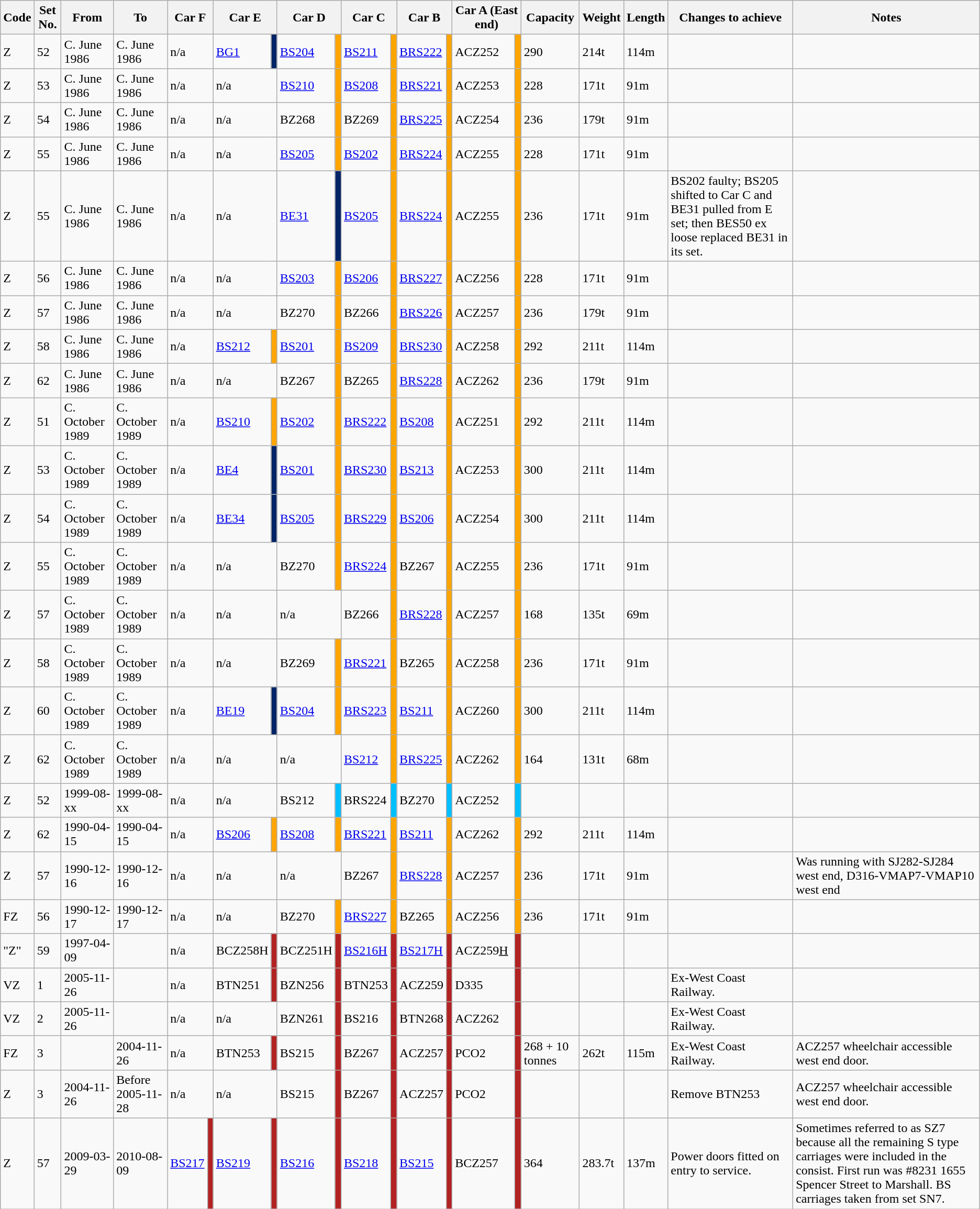<table class="wikitable sortable">
<tr>
<th>Code</th>
<th>Set No.</th>
<th>From</th>
<th>To</th>
<th colspan=2>Car F</th>
<th colspan=2>Car E</th>
<th colspan=2>Car D</th>
<th colspan=2>Car C</th>
<th colspan=2>Car B</th>
<th colspan=2>Car A (East end)</th>
<th>Capacity</th>
<th>Weight</th>
<th>Length</th>
<th>Changes to achieve</th>
<th>Notes</th>
</tr>
<tr>
<td>Z</td>
<td>52</td>
<td>C. June 1986</td>
<td>C. June 1986</td>
<td colspan=2>n/a</td>
<td><a href='#'>BG1</a></td>
<td style="background: #002466;"></td>
<td><a href='#'>BS204</a></td>
<td style="background: #FFA500;"></td>
<td><a href='#'>BS211</a></td>
<td style="background: #FFA500;"></td>
<td><a href='#'>BRS222</a></td>
<td style="background: #FFA500;"></td>
<td>ACZ252</td>
<td style="background: #FFA500;"></td>
<td>290</td>
<td>214t</td>
<td>114m</td>
<td></td>
<td></td>
</tr>
<tr>
<td>Z</td>
<td>53</td>
<td>C. June 1986</td>
<td>C. June 1986</td>
<td colspan=2>n/a</td>
<td colspan=2>n/a</td>
<td><a href='#'>BS210</a></td>
<td style="background: #FFA500;"></td>
<td><a href='#'>BS208</a></td>
<td style="background: #FFA500;"></td>
<td><a href='#'>BRS221</a></td>
<td style="background: #FFA500;"></td>
<td>ACZ253</td>
<td style="background: #FFA500;"></td>
<td>228</td>
<td>171t</td>
<td>91m</td>
<td></td>
<td></td>
</tr>
<tr>
<td>Z</td>
<td>54</td>
<td>C. June 1986</td>
<td>C. June 1986</td>
<td colspan=2>n/a</td>
<td colspan=2>n/a</td>
<td>BZ268</td>
<td style="background: #FFA500;"></td>
<td>BZ269</td>
<td style="background: #FFA500;"></td>
<td><a href='#'>BRS225</a></td>
<td style="background: #FFA500;"></td>
<td>ACZ254</td>
<td style="background: #FFA500;"></td>
<td>236</td>
<td>179t</td>
<td>91m</td>
<td></td>
<td></td>
</tr>
<tr>
<td>Z</td>
<td>55</td>
<td>C. June 1986</td>
<td>C. June 1986</td>
<td colspan=2>n/a</td>
<td colspan=2>n/a</td>
<td><a href='#'>BS205</a></td>
<td style="background: #FFA500;"></td>
<td><a href='#'>BS202</a></td>
<td style="background: #FFA500;"></td>
<td><a href='#'>BRS224</a></td>
<td style="background: #FFA500;"></td>
<td>ACZ255</td>
<td style="background: #FFA500;"></td>
<td>228</td>
<td>171t</td>
<td>91m</td>
<td></td>
<td></td>
</tr>
<tr>
<td>Z</td>
<td>55</td>
<td>C. June 1986</td>
<td>C. June 1986</td>
<td colspan=2>n/a</td>
<td colspan=2>n/a</td>
<td><a href='#'>BE31</a></td>
<td style="background: #002466;"></td>
<td><a href='#'>BS205</a></td>
<td style="background: #FFA500;"></td>
<td><a href='#'>BRS224</a></td>
<td style="background: #FFA500;"></td>
<td>ACZ255</td>
<td style="background: #FFA500;"></td>
<td>236</td>
<td>171t</td>
<td>91m</td>
<td>BS202 faulty; BS205 shifted to Car C and BE31 pulled from E set; then BES50 ex loose replaced BE31 in its set.</td>
<td></td>
</tr>
<tr>
<td>Z</td>
<td>56</td>
<td>C. June 1986</td>
<td>C. June 1986</td>
<td colspan=2>n/a</td>
<td colspan=2>n/a</td>
<td><a href='#'>BS203</a></td>
<td style="background: #FFA500;"></td>
<td><a href='#'>BS206</a></td>
<td style="background: #FFA500;"></td>
<td><a href='#'>BRS227</a></td>
<td style="background: #FFA500;"></td>
<td>ACZ256</td>
<td style="background: #FFA500;"></td>
<td>228</td>
<td>171t</td>
<td>91m</td>
<td></td>
<td></td>
</tr>
<tr>
<td>Z</td>
<td>57</td>
<td>C. June 1986</td>
<td>C. June 1986</td>
<td colspan=2>n/a</td>
<td colspan=2>n/a</td>
<td>BZ270</td>
<td style="background: #FFA500;"></td>
<td>BZ266</td>
<td style="background: #FFA500;"></td>
<td><a href='#'>BRS226</a></td>
<td style="background: #FFA500;"></td>
<td>ACZ257</td>
<td style="background: #FFA500;"></td>
<td>236</td>
<td>179t</td>
<td>91m</td>
<td></td>
<td></td>
</tr>
<tr>
<td>Z</td>
<td>58</td>
<td>C. June 1986</td>
<td>C. June 1986</td>
<td colspan=2>n/a</td>
<td><a href='#'>BS212</a></td>
<td style="background: #FFA500;"></td>
<td><a href='#'>BS201</a></td>
<td style="background: #FFA500;"></td>
<td><a href='#'>BS209</a></td>
<td style="background: #FFA500;"></td>
<td><a href='#'>BRS230</a></td>
<td style="background: #FFA500;"></td>
<td>ACZ258</td>
<td style="background: #FFA500;"></td>
<td>292</td>
<td>211t</td>
<td>114m</td>
<td></td>
<td></td>
</tr>
<tr>
<td>Z</td>
<td>62</td>
<td>C. June 1986</td>
<td>C. June 1986</td>
<td colspan=2>n/a</td>
<td colspan=2>n/a</td>
<td>BZ267</td>
<td style="background: #FFA500;"></td>
<td>BZ265</td>
<td style="background: #FFA500;"></td>
<td><a href='#'>BRS228</a></td>
<td style="background: #FFA500;"></td>
<td>ACZ262</td>
<td style="background: #FFA500;"></td>
<td>236</td>
<td>179t</td>
<td>91m</td>
<td></td>
<td></td>
</tr>
<tr>
<td>Z</td>
<td>51</td>
<td>C. October 1989</td>
<td>C. October 1989</td>
<td colspan=2>n/a</td>
<td><a href='#'>BS210</a></td>
<td style="background: #FFA500;"></td>
<td><a href='#'>BS202</a></td>
<td style="background: #FFA500;"></td>
<td><a href='#'>BRS222</a></td>
<td style="background: #FFA500;"></td>
<td><a href='#'>BS208</a></td>
<td style="background: #FFA500;"></td>
<td>ACZ251</td>
<td style="background: #FFA500;"></td>
<td>292</td>
<td>211t</td>
<td>114m</td>
<td></td>
<td></td>
</tr>
<tr>
<td>Z</td>
<td>53</td>
<td>C. October 1989</td>
<td>C. October 1989</td>
<td colspan=2>n/a</td>
<td><a href='#'>BE4</a></td>
<td style="background: #002466"></td>
<td><a href='#'>BS201</a></td>
<td style="background: #FFA500;"></td>
<td><a href='#'>BRS230</a></td>
<td style="background: #FFA500;"></td>
<td><a href='#'>BS213</a></td>
<td style="background: #FFA500;"></td>
<td>ACZ253</td>
<td style="background: #FFA500;"></td>
<td>300</td>
<td>211t</td>
<td>114m</td>
<td></td>
<td></td>
</tr>
<tr>
<td>Z</td>
<td>54</td>
<td>C. October 1989</td>
<td>C. October 1989</td>
<td colspan=2>n/a</td>
<td><a href='#'>BE34</a></td>
<td style="background: #002466"></td>
<td><a href='#'>BS205</a></td>
<td style="background: #FFA500;"></td>
<td><a href='#'>BRS229</a></td>
<td style="background: #FFA500;"></td>
<td><a href='#'>BS206</a></td>
<td style="background: #FFA500;"></td>
<td>ACZ254</td>
<td style="background: #FFA500;"></td>
<td>300</td>
<td>211t</td>
<td>114m</td>
<td></td>
<td></td>
</tr>
<tr>
<td>Z</td>
<td>55</td>
<td>C. October 1989</td>
<td>C. October 1989</td>
<td colspan=2>n/a</td>
<td colspan=2>n/a</td>
<td>BZ270</td>
<td style="background: #FFA500;"></td>
<td><a href='#'>BRS224</a></td>
<td style="background: #FFA500;"></td>
<td>BZ267</td>
<td style="background: #FFA500;"></td>
<td>ACZ255</td>
<td style="background: #FFA500;"></td>
<td>236</td>
<td>171t</td>
<td>91m</td>
<td></td>
<td></td>
</tr>
<tr>
<td>Z</td>
<td>57</td>
<td>C. October 1989</td>
<td>C. October 1989</td>
<td colspan=2>n/a</td>
<td colspan=2>n/a</td>
<td colspan=2>n/a</td>
<td>BZ266</td>
<td style="background: #FFA500;"></td>
<td><a href='#'>BRS228</a></td>
<td style="background: #FFA500;"></td>
<td>ACZ257</td>
<td style="background: #FFA500;"></td>
<td>168</td>
<td>135t</td>
<td>69m</td>
<td></td>
<td></td>
</tr>
<tr>
<td>Z</td>
<td>58</td>
<td>C. October 1989</td>
<td>C. October 1989</td>
<td colspan=2>n/a</td>
<td colspan=2>n/a</td>
<td>BZ269</td>
<td style="background: #FFA500;"></td>
<td><a href='#'>BRS221</a></td>
<td style="background: #FFA500;"></td>
<td>BZ265</td>
<td style="background: #FFA500;"></td>
<td>ACZ258</td>
<td style="background: #FFA500;"></td>
<td>236</td>
<td>171t</td>
<td>91m</td>
<td></td>
<td></td>
</tr>
<tr>
<td>Z</td>
<td>60</td>
<td>C. October 1989</td>
<td>C. October 1989</td>
<td colspan=2>n/a</td>
<td><a href='#'>BE19</a></td>
<td style="background: #002466"></td>
<td><a href='#'>BS204</a></td>
<td style="background: #FFA500;"></td>
<td><a href='#'>BRS223</a></td>
<td style="background: #FFA500;"></td>
<td><a href='#'>BS211</a></td>
<td style="background: #FFA500;"></td>
<td>ACZ260</td>
<td style="background: #FFA500;"></td>
<td>300</td>
<td>211t</td>
<td>114m</td>
<td></td>
<td></td>
</tr>
<tr>
<td>Z</td>
<td>62</td>
<td>C. October 1989</td>
<td>C. October 1989</td>
<td colspan=2>n/a</td>
<td colspan=2>n/a</td>
<td colspan=2>n/a</td>
<td><a href='#'>BS212</a></td>
<td style="background: #FFA500;"></td>
<td><a href='#'>BRS225</a></td>
<td style="background: #FFA500;"></td>
<td>ACZ262</td>
<td style="background: #FFA500;"></td>
<td>164</td>
<td>131t</td>
<td>68m</td>
<td></td>
<td></td>
</tr>
<tr>
<td>Z</td>
<td>52</td>
<td>1999-08-xx</td>
<td>1999-08-xx</td>
<td colspan=2>n/a</td>
<td colspan=2>n/a</td>
<td>BS212</td>
<td style="background: #00BFFF;"></td>
<td>BRS224</td>
<td style="background: #00BFFF;"></td>
<td>BZ270</td>
<td style="background: #00BFFF;"></td>
<td>ACZ252</td>
<td style="background: #00BFFF;"></td>
<td></td>
<td></td>
<td></td>
<td></td>
<td></td>
</tr>
<tr>
<td>Z</td>
<td>62</td>
<td>1990-04-15</td>
<td>1990-04-15</td>
<td colspan=2>n/a</td>
<td><a href='#'>BS206</a></td>
<td style="background: #FFA500;"></td>
<td><a href='#'>BS208</a></td>
<td style="background: #FFA500;"></td>
<td><a href='#'>BRS221</a></td>
<td style="background: #FFA500;"></td>
<td><a href='#'>BS211</a></td>
<td style="background: #FFA500;"></td>
<td>ACZ262</td>
<td style="background: #FFA500;"></td>
<td>292</td>
<td>211t</td>
<td>114m</td>
<td></td>
<td></td>
</tr>
<tr>
<td>Z</td>
<td>57</td>
<td>1990-12-16</td>
<td>1990-12-16</td>
<td colspan=2>n/a</td>
<td colspan=2>n/a</td>
<td colspan=2>n/a</td>
<td>BZ267</td>
<td style="background: #FFA500;"></td>
<td><a href='#'>BRS228</a></td>
<td style="background: #FFA500;"></td>
<td>ACZ257</td>
<td style="background: #FFA500;"></td>
<td>236</td>
<td>171t</td>
<td>91m</td>
<td></td>
<td>Was running with SJ282-SJ284 west end, D316-VMAP7-VMAP10 west end</td>
</tr>
<tr>
<td>FZ</td>
<td>56</td>
<td>1990-12-17</td>
<td>1990-12-17</td>
<td colspan=2>n/a</td>
<td colspan=2>n/a</td>
<td>BZ270</td>
<td style="background: #FFA500;"></td>
<td><a href='#'>BRS227</a></td>
<td style="background: #FFA500;"></td>
<td>BZ265</td>
<td style="background: #FFA500;"></td>
<td>ACZ256</td>
<td style="background: #FFA500;"></td>
<td>236</td>
<td>171t</td>
<td>91m</td>
<td></td>
<td></td>
</tr>
<tr>
<td>"Z"</td>
<td>59</td>
<td>1997-04-09</td>
<td></td>
<td colspan=2>n/a</td>
<td>BCZ258H</td>
<td style="background: #B22222;"></td>
<td>BCZ251H</td>
<td style="background: #B22222;"></td>
<td><a href='#'>BS216<u>H</u></a></td>
<td style="background: #B22222;"></td>
<td><a href='#'>BS217<u>H</u></a></td>
<td style="background: #B22222;"></td>
<td>ACZ259<u>H</u></td>
<td style="background: #B22222;"></td>
<td></td>
<td></td>
<td></td>
<td></td>
<td></td>
</tr>
<tr>
<td>VZ</td>
<td>1</td>
<td>2005-11-26</td>
<td></td>
<td colspan=2>n/a</td>
<td>BTN251</td>
<td style="background: #B22222;"></td>
<td>BZN256</td>
<td style="background: #B22222;"></td>
<td>BTN253</td>
<td style="background: #B22222;"></td>
<td>ACZ259</td>
<td style="background: #B22222;"></td>
<td>D335</td>
<td style="background: #B22222;"></td>
<td></td>
<td></td>
<td></td>
<td>Ex-West Coast Railway.</td>
<td></td>
</tr>
<tr>
<td>VZ</td>
<td>2</td>
<td>2005-11-26</td>
<td></td>
<td colspan=2>n/a</td>
<td colspan=2>n/a</td>
<td>BZN261</td>
<td style="background: #B22222;"></td>
<td>BS216</td>
<td style="background: #B22222;"></td>
<td>BTN268</td>
<td style="background: #B22222;"></td>
<td>ACZ262</td>
<td style="background: #B22222;"></td>
<td></td>
<td></td>
<td></td>
<td>Ex-West Coast Railway.</td>
<td></td>
</tr>
<tr>
<td>FZ</td>
<td>3</td>
<td></td>
<td>2004-11-26</td>
<td colspan=2>n/a</td>
<td>BTN253</td>
<td style="background: #B22222;"></td>
<td>BS215</td>
<td style="background: #B22222;"></td>
<td>BZ267</td>
<td style="background: #B22222;"></td>
<td>ACZ257</td>
<td style="background: #B22222;"></td>
<td>PCO2</td>
<td style="background: #B22222;"></td>
<td>268 + 10 tonnes</td>
<td>262t</td>
<td>115m</td>
<td>Ex-West Coast Railway.</td>
<td>ACZ257 wheelchair accessible west end door.</td>
</tr>
<tr>
<td>Z</td>
<td>3</td>
<td>2004-11-26</td>
<td>Before 2005-11-28</td>
<td colspan=2>n/a</td>
<td colspan=2>n/a</td>
<td>BS215</td>
<td style="background: #B22222;"></td>
<td>BZ267</td>
<td style="background: #B22222;"></td>
<td>ACZ257</td>
<td style="background: #B22222;"></td>
<td>PCO2</td>
<td style="background: #B22222;"></td>
<td></td>
<td></td>
<td></td>
<td>Remove BTN253</td>
<td>ACZ257 wheelchair accessible west end door.</td>
</tr>
<tr>
<td>Z</td>
<td>57</td>
<td>2009-03-29</td>
<td>2010-08-09</td>
<td><a href='#'>BS217</a></td>
<td style="background: #B22222;"></td>
<td><a href='#'>BS219</a></td>
<td style="background: #B22222;"></td>
<td><a href='#'>BS216</a></td>
<td style="background: #B22222;"></td>
<td><a href='#'>BS218</a></td>
<td style="background: #B22222;"></td>
<td><a href='#'>BS215</a></td>
<td style="background: #B22222;"></td>
<td>BCZ257</td>
<td style="background: #B22222;"></td>
<td>364</td>
<td>283.7t</td>
<td>137m</td>
<td>Power doors fitted on entry to service.</td>
<td>Sometimes referred to as SZ7 because all the remaining S type carriages were included in the consist. First run was #8231 1655 Spencer Street to Marshall. BS carriages taken from set SN7.</td>
</tr>
</table>
